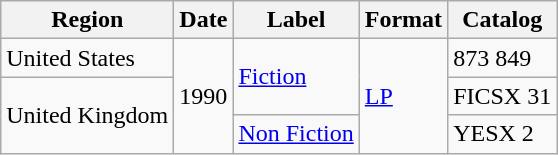<table class="wikitable">
<tr>
<th>Region</th>
<th>Date</th>
<th>Label</th>
<th>Format</th>
<th>Catalog</th>
</tr>
<tr>
<td>United States</td>
<td rowspan="3">1990</td>
<td rowspan="2"><a href='#'>Fiction</a></td>
<td rowspan="3"><a href='#'>LP</a></td>
<td>873 849</td>
</tr>
<tr>
<td rowspan="2">United Kingdom</td>
<td>FICSX 31</td>
</tr>
<tr>
<td><a href='#'>Non Fiction</a></td>
<td>YESX 2</td>
</tr>
</table>
